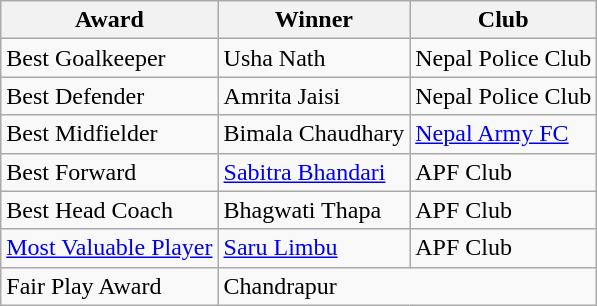<table class="wikitable">
<tr>
<th>Award</th>
<th>Winner</th>
<th>Club</th>
</tr>
<tr>
<td>Best Goalkeeper</td>
<td>Usha Nath</td>
<td>Nepal Police Club</td>
</tr>
<tr>
<td>Best Defender</td>
<td>Amrita Jaisi</td>
<td>Nepal Police Club</td>
</tr>
<tr>
<td>Best Midfielder</td>
<td>Bimala Chaudhary</td>
<td><a href='#'>Nepal Army FC</a></td>
</tr>
<tr>
<td>Best Forward</td>
<td><a href='#'>Sabitra Bhandari</a></td>
<td>APF Club</td>
</tr>
<tr>
<td>Best Head Coach</td>
<td>Bhagwati Thapa</td>
<td>APF Club</td>
</tr>
<tr>
<td><a href='#'>Most Valuable Player</a></td>
<td><a href='#'>Saru Limbu</a></td>
<td>APF Club</td>
</tr>
<tr>
<td>Fair Play Award</td>
<td colspan="2">Chandrapur</td>
</tr>
</table>
